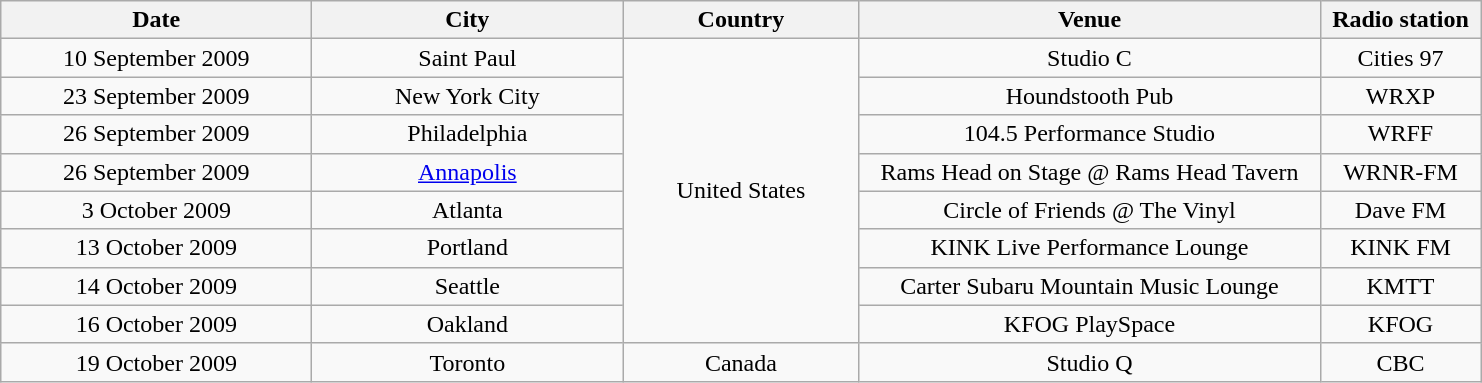<table class="wikitable" style="text-align:center;">
<tr>
<th style="width:200px;">Date</th>
<th style="width:200px;">City</th>
<th style="width:150px;">Country</th>
<th style="width:300px;">Venue</th>
<th style="width:100px;">Radio station</th>
</tr>
<tr>
<td>10 September 2009</td>
<td>Saint Paul</td>
<td rowspan="8">United States</td>
<td>Studio C</td>
<td>Cities 97</td>
</tr>
<tr>
<td>23 September 2009</td>
<td>New York City</td>
<td>Houndstooth Pub</td>
<td>WRXP</td>
</tr>
<tr>
<td>26 September 2009</td>
<td>Philadelphia</td>
<td>104.5 Performance Studio</td>
<td>WRFF</td>
</tr>
<tr>
<td>26 September 2009</td>
<td><a href='#'>Annapolis</a></td>
<td>Rams Head on Stage @ Rams Head Tavern</td>
<td>WRNR-FM</td>
</tr>
<tr>
<td>3 October 2009</td>
<td>Atlanta</td>
<td>Circle of Friends @ The Vinyl</td>
<td>Dave FM</td>
</tr>
<tr>
<td>13 October 2009</td>
<td>Portland</td>
<td>KINK Live Performance Lounge</td>
<td>KINK FM</td>
</tr>
<tr>
<td>14 October 2009</td>
<td>Seattle</td>
<td>Carter Subaru Mountain Music Lounge</td>
<td>KMTT</td>
</tr>
<tr>
<td>16 October 2009</td>
<td>Oakland</td>
<td>KFOG PlaySpace</td>
<td>KFOG</td>
</tr>
<tr>
<td>19 October 2009</td>
<td>Toronto</td>
<td>Canada</td>
<td>Studio Q</td>
<td>CBC</td>
</tr>
</table>
